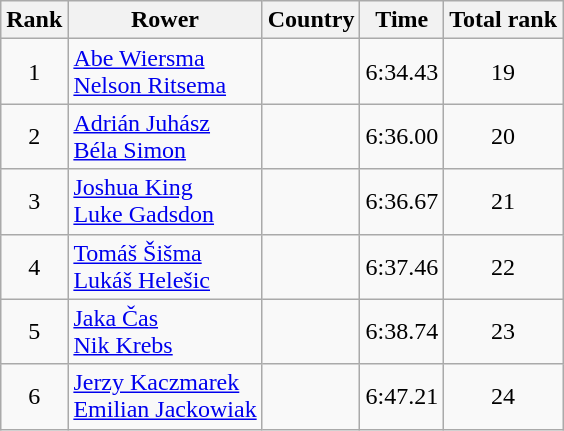<table class="wikitable" style="text-align:center">
<tr>
<th>Rank</th>
<th>Rower</th>
<th>Country</th>
<th>Time</th>
<th>Total rank</th>
</tr>
<tr>
<td>1</td>
<td align="left"><a href='#'>Abe Wiersma</a><br><a href='#'>Nelson Ritsema</a></td>
<td align="left"></td>
<td>6:34.43</td>
<td>19</td>
</tr>
<tr>
<td>2</td>
<td align="left"><a href='#'>Adrián Juhász</a><br><a href='#'>Béla Simon</a></td>
<td align="left"></td>
<td>6:36.00</td>
<td>20</td>
</tr>
<tr>
<td>3</td>
<td align="left"><a href='#'>Joshua King</a><br><a href='#'>Luke Gadsdon</a></td>
<td align="left"></td>
<td>6:36.67</td>
<td>21</td>
</tr>
<tr>
<td>4</td>
<td align="left"><a href='#'>Tomáš Šišma</a><br><a href='#'>Lukáš Helešic</a></td>
<td align="left"></td>
<td>6:37.46</td>
<td>22</td>
</tr>
<tr>
<td>5</td>
<td align="left"><a href='#'>Jaka Čas</a><br><a href='#'>Nik Krebs</a></td>
<td align="left"></td>
<td>6:38.74</td>
<td>23</td>
</tr>
<tr>
<td>6</td>
<td align="left"><a href='#'>Jerzy Kaczmarek</a><br><a href='#'>Emilian Jackowiak</a></td>
<td align="left"></td>
<td>6:47.21</td>
<td>24</td>
</tr>
</table>
